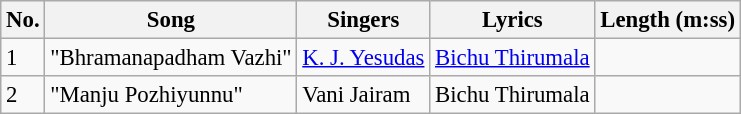<table class="wikitable" style="font-size:95%;">
<tr>
<th>No.</th>
<th>Song</th>
<th>Singers</th>
<th>Lyrics</th>
<th>Length (m:ss)</th>
</tr>
<tr>
<td>1</td>
<td>"Bhramanapadham Vazhi"</td>
<td><a href='#'>K. J. Yesudas</a></td>
<td><a href='#'>Bichu Thirumala</a></td>
<td></td>
</tr>
<tr>
<td>2</td>
<td>"Manju Pozhiyunnu"</td>
<td>Vani Jairam</td>
<td>Bichu Thirumala</td>
<td></td>
</tr>
</table>
